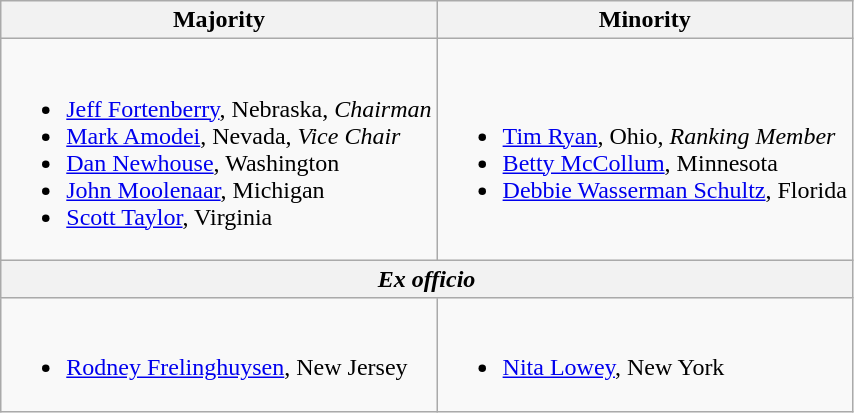<table class=wikitable>
<tr>
<th>Majority</th>
<th>Minority</th>
</tr>
<tr>
<td><br><ul><li><a href='#'>Jeff Fortenberry</a>, Nebraska, <em>Chairman</em></li><li><a href='#'>Mark Amodei</a>, Nevada, <em>Vice Chair</em></li><li><a href='#'>Dan Newhouse</a>, Washington</li><li><a href='#'>John Moolenaar</a>, Michigan</li><li><a href='#'>Scott Taylor</a>, Virginia</li></ul></td>
<td><br><ul><li><a href='#'>Tim Ryan</a>, Ohio, <em>Ranking Member</em></li><li><a href='#'>Betty McCollum</a>, Minnesota</li><li><a href='#'>Debbie Wasserman Schultz</a>, Florida</li></ul></td>
</tr>
<tr>
<th colspan=2><em>Ex officio</em></th>
</tr>
<tr>
<td><br><ul><li><a href='#'>Rodney Frelinghuysen</a>, New Jersey</li></ul></td>
<td><br><ul><li><a href='#'>Nita Lowey</a>, New York</li></ul></td>
</tr>
</table>
